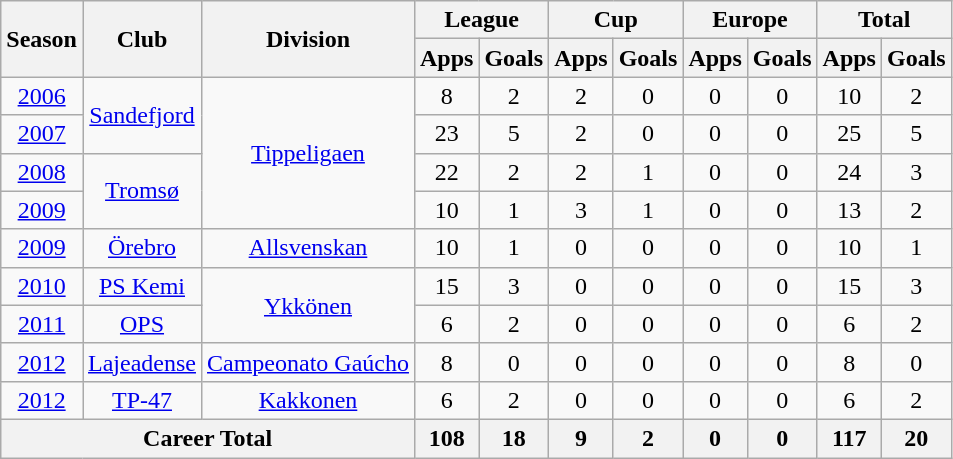<table class="wikitable" style="text-align: center;">
<tr>
<th rowspan="2">Season</th>
<th rowspan="2">Club</th>
<th rowspan="2">Division</th>
<th colspan="2">League</th>
<th colspan="2">Cup</th>
<th colspan="2">Europe</th>
<th colspan="2">Total</th>
</tr>
<tr>
<th>Apps</th>
<th>Goals</th>
<th>Apps</th>
<th>Goals</th>
<th>Apps</th>
<th>Goals</th>
<th>Apps</th>
<th>Goals</th>
</tr>
<tr>
<td><a href='#'>2006</a></td>
<td rowspan="2" valign="center"><a href='#'>Sandefjord</a></td>
<td rowspan="4" valign="center"><a href='#'>Tippeligaen</a></td>
<td>8</td>
<td>2</td>
<td>2</td>
<td>0</td>
<td>0</td>
<td>0</td>
<td>10</td>
<td>2</td>
</tr>
<tr>
<td><a href='#'>2007</a></td>
<td>23</td>
<td>5</td>
<td>2</td>
<td>0</td>
<td>0</td>
<td>0</td>
<td>25</td>
<td>5</td>
</tr>
<tr>
<td><a href='#'>2008</a></td>
<td rowspan="2" valign="center"><a href='#'>Tromsø</a></td>
<td>22</td>
<td>2</td>
<td>2</td>
<td>1</td>
<td>0</td>
<td>0</td>
<td>24</td>
<td>3</td>
</tr>
<tr>
<td><a href='#'>2009</a></td>
<td>10</td>
<td>1</td>
<td>3</td>
<td>1</td>
<td>0</td>
<td>0</td>
<td>13</td>
<td>2</td>
</tr>
<tr>
<td><a href='#'>2009</a></td>
<td rowspan="1" valign="center"><a href='#'>Örebro</a></td>
<td rowspan="1" valign="center"><a href='#'>Allsvenskan</a></td>
<td>10</td>
<td>1</td>
<td>0</td>
<td>0</td>
<td>0</td>
<td>0</td>
<td>10</td>
<td>1</td>
</tr>
<tr>
<td><a href='#'>2010</a></td>
<td rowspan="1" valign="center"><a href='#'>PS Kemi</a></td>
<td rowspan="2" valign="center"><a href='#'>Ykkönen</a></td>
<td>15</td>
<td>3</td>
<td>0</td>
<td>0</td>
<td>0</td>
<td>0</td>
<td>15</td>
<td>3</td>
</tr>
<tr>
<td><a href='#'>2011</a></td>
<td rowspan="1" valign="center"><a href='#'>OPS</a></td>
<td>6</td>
<td>2</td>
<td>0</td>
<td>0</td>
<td>0</td>
<td>0</td>
<td>6</td>
<td>2</td>
</tr>
<tr>
<td><a href='#'>2012</a></td>
<td rowspan="1" valign="center"><a href='#'>Lajeadense</a></td>
<td rowspan="1" valign="center"><a href='#'>Campeonato Gaúcho</a></td>
<td>8</td>
<td>0</td>
<td>0</td>
<td>0</td>
<td>0</td>
<td>0</td>
<td>8</td>
<td>0</td>
</tr>
<tr>
<td><a href='#'>2012</a></td>
<td rowspan="1" valign="center"><a href='#'>TP-47</a></td>
<td rowspan="1" valign="center"><a href='#'>Kakkonen</a></td>
<td>6</td>
<td>2</td>
<td>0</td>
<td>0</td>
<td>0</td>
<td>0</td>
<td>6</td>
<td>2</td>
</tr>
<tr>
<th colspan="3">Career Total</th>
<th>108</th>
<th>18</th>
<th>9</th>
<th>2</th>
<th>0</th>
<th>0</th>
<th>117</th>
<th>20</th>
</tr>
</table>
